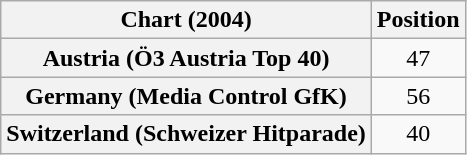<table class="wikitable sortable plainrowheaders" style="text-align:center">
<tr>
<th scope="col">Chart (2004)</th>
<th scope="col">Position</th>
</tr>
<tr>
<th scope="row">Austria (Ö3 Austria Top 40)</th>
<td>47</td>
</tr>
<tr>
<th scope="row">Germany (Media Control GfK)</th>
<td>56</td>
</tr>
<tr>
<th scope="row">Switzerland (Schweizer Hitparade)</th>
<td>40</td>
</tr>
</table>
